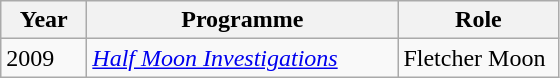<table class="wikitable">
<tr>
<th width="50">Year</th>
<th width="200">Programme</th>
<th width="100">Role</th>
</tr>
<tr>
<td>2009</td>
<td><em><a href='#'>Half Moon Investigations</a></em></td>
<td>Fletcher Moon</td>
</tr>
</table>
